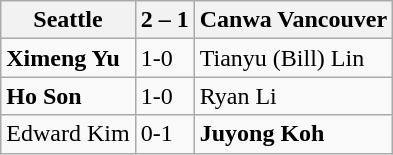<table class="wikitable">
<tr>
<th>Seattle</th>
<th>2 – 1</th>
<th>Canwa Vancouver</th>
</tr>
<tr>
<td><strong>Ximeng Yu</strong></td>
<td>1-0</td>
<td>Tianyu (Bill) Lin</td>
</tr>
<tr>
<td><strong>Ho Son</strong></td>
<td>1-0</td>
<td>Ryan Li</td>
</tr>
<tr>
<td>Edward Kim</td>
<td>0-1</td>
<td><strong>Juyong Koh</strong></td>
</tr>
</table>
